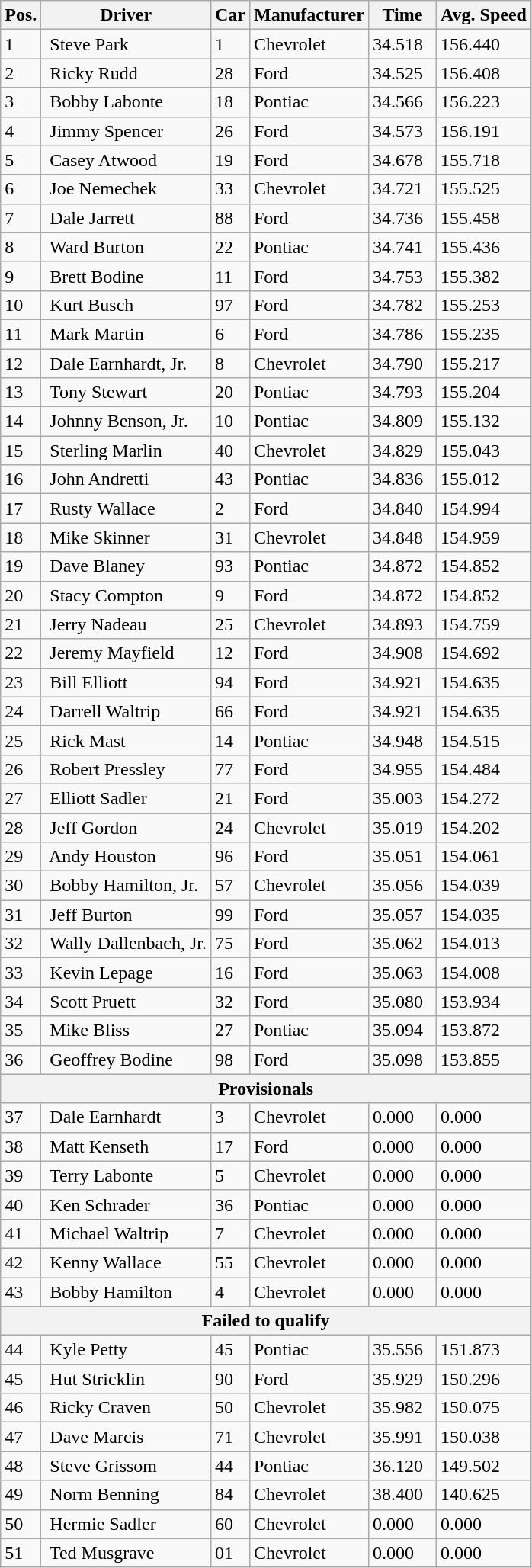<table class="wikitable">
<tr>
<th>Pos.</th>
<th>Driver</th>
<th>Car</th>
<th>Manufacturer</th>
<th>Time</th>
<th>Avg. Speed</th>
</tr>
<tr>
<td>1</td>
<td> Steve Park</td>
<td>1</td>
<td>Chevrolet</td>
<td>34.518  </td>
<td>156.440  </td>
</tr>
<tr>
<td>2</td>
<td> Ricky Rudd</td>
<td>28</td>
<td>Ford</td>
<td>34.525  </td>
<td>156.408  </td>
</tr>
<tr>
<td>3</td>
<td> Bobby Labonte</td>
<td>18</td>
<td>Pontiac</td>
<td>34.566  </td>
<td>156.223  </td>
</tr>
<tr>
<td>4</td>
<td> Jimmy Spencer</td>
<td>26</td>
<td>Ford</td>
<td>34.573  </td>
<td>156.191  </td>
</tr>
<tr>
<td>5</td>
<td> Casey Atwood</td>
<td>19</td>
<td>Ford</td>
<td>34.678  </td>
<td>155.718  </td>
</tr>
<tr>
<td>6</td>
<td> Joe Nemechek</td>
<td>33</td>
<td>Chevrolet</td>
<td>34.721  </td>
<td>155.525  </td>
</tr>
<tr>
<td>7</td>
<td> Dale Jarrett</td>
<td>88</td>
<td>Ford</td>
<td>34.736  </td>
<td>155.458  </td>
</tr>
<tr>
<td>8</td>
<td> Ward Burton</td>
<td>22</td>
<td>Pontiac</td>
<td>34.741  </td>
<td>155.436  </td>
</tr>
<tr>
<td>9</td>
<td> Brett Bodine</td>
<td>11</td>
<td>Ford</td>
<td>34.753  </td>
<td>155.382  </td>
</tr>
<tr>
<td>10</td>
<td> Kurt Busch</td>
<td>97</td>
<td>Ford</td>
<td>34.782  </td>
<td>155.253  </td>
</tr>
<tr>
<td>11</td>
<td> Mark Martin</td>
<td>6</td>
<td>Ford</td>
<td>34.786  </td>
<td>155.235  </td>
</tr>
<tr>
<td>12</td>
<td> Dale Earnhardt, Jr.</td>
<td>8</td>
<td>Chevrolet</td>
<td>34.790  </td>
<td>155.217  </td>
</tr>
<tr>
<td>13</td>
<td> Tony Stewart</td>
<td>20</td>
<td>Pontiac</td>
<td>34.793  </td>
<td>155.204  </td>
</tr>
<tr>
<td>14</td>
<td> Johnny Benson, Jr.</td>
<td>10</td>
<td>Pontiac</td>
<td>34.809  </td>
<td>155.132  </td>
</tr>
<tr>
<td>15</td>
<td> Sterling Marlin</td>
<td>40</td>
<td>Chevrolet</td>
<td>34.829  </td>
<td>155.043  </td>
</tr>
<tr>
<td>16</td>
<td> John Andretti</td>
<td>43</td>
<td>Pontiac</td>
<td>34.836  </td>
<td>155.012  </td>
</tr>
<tr>
<td>17</td>
<td> Rusty Wallace</td>
<td>2</td>
<td>Ford</td>
<td>34.840  </td>
<td>154.994  </td>
</tr>
<tr>
<td>18</td>
<td> Mike Skinner</td>
<td>31</td>
<td>Chevrolet</td>
<td>34.848  </td>
<td>154.959  </td>
</tr>
<tr>
<td>19</td>
<td> Dave Blaney</td>
<td>93</td>
<td>Pontiac</td>
<td>34.872  </td>
<td>154.852  </td>
</tr>
<tr>
<td>20</td>
<td> Stacy Compton</td>
<td>9</td>
<td>Ford</td>
<td>34.872  </td>
<td>154.852  </td>
</tr>
<tr>
<td>21</td>
<td> Jerry Nadeau</td>
<td>25</td>
<td>Chevrolet</td>
<td>34.893  </td>
<td>154.759  </td>
</tr>
<tr>
<td>22</td>
<td> Jeremy Mayfield</td>
<td>12</td>
<td>Ford</td>
<td>34.908  </td>
<td>154.692  </td>
</tr>
<tr>
<td>23</td>
<td> Bill Elliott</td>
<td>94</td>
<td>Ford</td>
<td>34.921  </td>
<td>154.635  </td>
</tr>
<tr>
<td>24</td>
<td> Darrell Waltrip</td>
<td>66</td>
<td>Ford</td>
<td>34.921  </td>
<td>154.635  </td>
</tr>
<tr>
<td>25</td>
<td> Rick Mast</td>
<td>14</td>
<td>Pontiac</td>
<td>34.948  </td>
<td>154.515  </td>
</tr>
<tr>
<td>26</td>
<td> Robert Pressley</td>
<td>77</td>
<td>Ford</td>
<td>34.955  </td>
<td>154.484  </td>
</tr>
<tr>
<td>27</td>
<td> Elliott Sadler</td>
<td>21</td>
<td>Ford</td>
<td>35.003  </td>
<td>154.272  </td>
</tr>
<tr>
<td>28</td>
<td> Jeff Gordon</td>
<td>24</td>
<td>Chevrolet</td>
<td>35.019  </td>
<td>154.202  </td>
</tr>
<tr>
<td>29</td>
<td> Andy Houston</td>
<td>96</td>
<td>Ford</td>
<td>35.051  </td>
<td>154.061  </td>
</tr>
<tr>
<td>30</td>
<td> Bobby Hamilton, Jr.</td>
<td>57</td>
<td>Chevrolet</td>
<td>35.056  </td>
<td>154.039  </td>
</tr>
<tr>
<td>31</td>
<td> Jeff Burton</td>
<td>99</td>
<td>Ford</td>
<td>35.057  </td>
<td>154.035  </td>
</tr>
<tr>
<td>32</td>
<td> Wally Dallenbach, Jr.</td>
<td>75</td>
<td>Ford</td>
<td>35.062  </td>
<td>154.013  </td>
</tr>
<tr>
<td>33</td>
<td> Kevin Lepage</td>
<td>16</td>
<td>Ford</td>
<td>35.063  </td>
<td>154.008  </td>
</tr>
<tr>
<td>34</td>
<td> Scott Pruett</td>
<td>32</td>
<td>Ford</td>
<td>35.080  </td>
<td>153.934  </td>
</tr>
<tr>
<td>35</td>
<td> Mike Bliss</td>
<td>27</td>
<td>Pontiac</td>
<td>35.094  </td>
<td>153.872  </td>
</tr>
<tr>
<td>36</td>
<td> Geoffrey Bodine</td>
<td>98</td>
<td>Ford</td>
<td>35.098  </td>
<td>153.855  </td>
</tr>
<tr>
<th colspan="6">Provisionals</th>
</tr>
<tr>
<td>37</td>
<td> Dale Earnhardt</td>
<td>3</td>
<td>Chevrolet</td>
<td>0.000</td>
<td>0.000</td>
</tr>
<tr>
<td>38</td>
<td> Matt Kenseth</td>
<td>17</td>
<td>Ford</td>
<td>0.000</td>
<td>0.000</td>
</tr>
<tr>
<td>39</td>
<td> Terry Labonte</td>
<td>5</td>
<td>Chevrolet</td>
<td>0.000</td>
<td>0.000</td>
</tr>
<tr>
<td>40</td>
<td> Ken Schrader</td>
<td>36</td>
<td>Pontiac</td>
<td>0.000</td>
<td>0.000</td>
</tr>
<tr>
<td>41</td>
<td> Michael Waltrip</td>
<td>7</td>
<td>Chevrolet</td>
<td>0.000</td>
<td>0.000</td>
</tr>
<tr>
<td>42</td>
<td> Kenny Wallace</td>
<td>55</td>
<td>Chevrolet</td>
<td>0.000</td>
<td>0.000</td>
</tr>
<tr>
<td>43</td>
<td> Bobby Hamilton</td>
<td>4</td>
<td>Chevrolet</td>
<td>0.000</td>
<td>0.000</td>
</tr>
<tr>
<th colspan="6">Failed to qualify</th>
</tr>
<tr>
<td>44</td>
<td> Kyle Petty</td>
<td>45</td>
<td>Pontiac</td>
<td>35.556  </td>
<td>151.873  </td>
</tr>
<tr>
<td>45</td>
<td> Hut Stricklin</td>
<td>90</td>
<td>Ford</td>
<td>35.929  </td>
<td>150.296  </td>
</tr>
<tr>
<td>46</td>
<td> Ricky Craven</td>
<td>50</td>
<td>Chevrolet</td>
<td>35.982  </td>
<td>150.075  </td>
</tr>
<tr>
<td>47</td>
<td> Dave Marcis</td>
<td>71</td>
<td>Chevrolet</td>
<td>35.991  </td>
<td>150.038  </td>
</tr>
<tr>
<td>48</td>
<td> Steve Grissom</td>
<td>44</td>
<td>Pontiac</td>
<td>36.120  </td>
<td>149.502  </td>
</tr>
<tr>
<td>49</td>
<td> Norm Benning</td>
<td>84</td>
<td>Chevrolet</td>
<td>38.400  </td>
<td>140.625  </td>
</tr>
<tr>
<td>50</td>
<td> Hermie Sadler</td>
<td>60</td>
<td>Chevrolet</td>
<td>0.000</td>
<td>0.000</td>
</tr>
<tr>
<td>51</td>
<td> Ted Musgrave</td>
<td>01</td>
<td>Chevrolet</td>
<td>0.000</td>
<td>0.000</td>
</tr>
</table>
